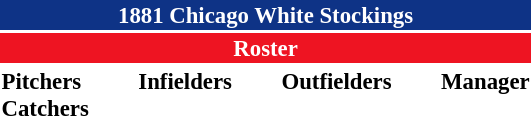<table class="toccolours" style="font-size: 95%;">
<tr>
<th colspan="10" style="background-color: #0e3386; color: white; text-align: center;">1881 Chicago White Stockings</th>
</tr>
<tr>
<td colspan="10" style="background-color: #EE1422; color: white; text-align: center;"><strong>Roster</strong></td>
</tr>
<tr>
<td valign="top"><strong>Pitchers</strong><br>

<strong>Catchers</strong>
</td>
<td width="25px"></td>
<td valign="top"><strong>Infielders</strong><br>



</td>
<td width="25px"></td>
<td valign="top"><strong>Outfielders</strong><br>


</td>
<td width="25px"></td>
<td valign="top"><strong>Manager</strong><br></td>
</tr>
<tr>
</tr>
</table>
